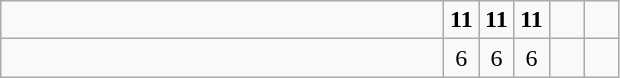<table class="wikitable">
<tr>
<td style="width:18em"></td>
<td align=center style="width:1em"><strong>11</strong></td>
<td align=center style="width:1em"><strong>11</strong></td>
<td align=center style="width:1em"><strong>11</strong></td>
<td align=center style="width:1em"></td>
<td align=center style="width:1em"></td>
</tr>
<tr>
<td style="width:18em"></td>
<td align=center style="width:1em">6</td>
<td align=center style="width:1em">6</td>
<td align=center style="width:1em">6</td>
<td align=center style="width:1em"></td>
<td align=center style="width:1em"></td>
</tr>
</table>
